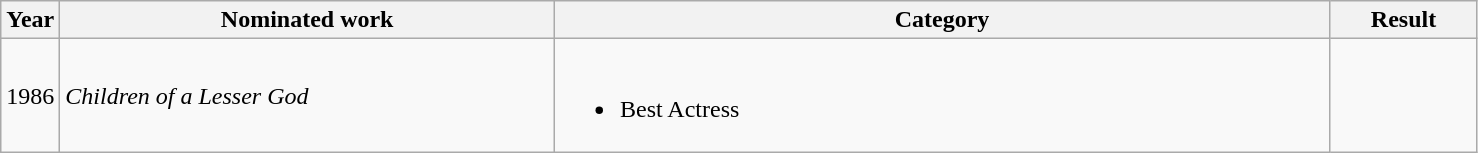<table class=wikitable>
<tr>
<th width=4%>Year</th>
<th width=33.5%>Nominated work</th>
<th width=52.5%>Category</th>
<th width=10%>Result</th>
</tr>
<tr>
<td>1986</td>
<td><em>Children of a Lesser God</em></td>
<td><br><ul><li>Best Actress</li></ul></td>
<td></td>
</tr>
</table>
